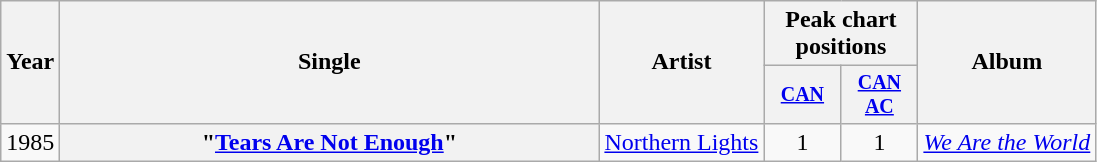<table class="wikitable plainrowheaders" style="text-align:center;">
<tr>
<th rowspan="2">Year</th>
<th rowspan="2" style="width:22em;">Single</th>
<th rowspan="2">Artist</th>
<th colspan="2">Peak chart<br>positions</th>
<th rowspan="2">Album</th>
</tr>
<tr style=font-size:smaller;>
<th width="45"><a href='#'>CAN</a></th>
<th width="45"><a href='#'>CAN AC</a></th>
</tr>
<tr>
<td>1985</td>
<th scope="row">"<a href='#'>Tears Are Not Enough</a>"</th>
<td><a href='#'>Northern Lights</a></td>
<td>1</td>
<td>1</td>
<td align="left"><em><a href='#'>We Are the World</a></em></td>
</tr>
</table>
